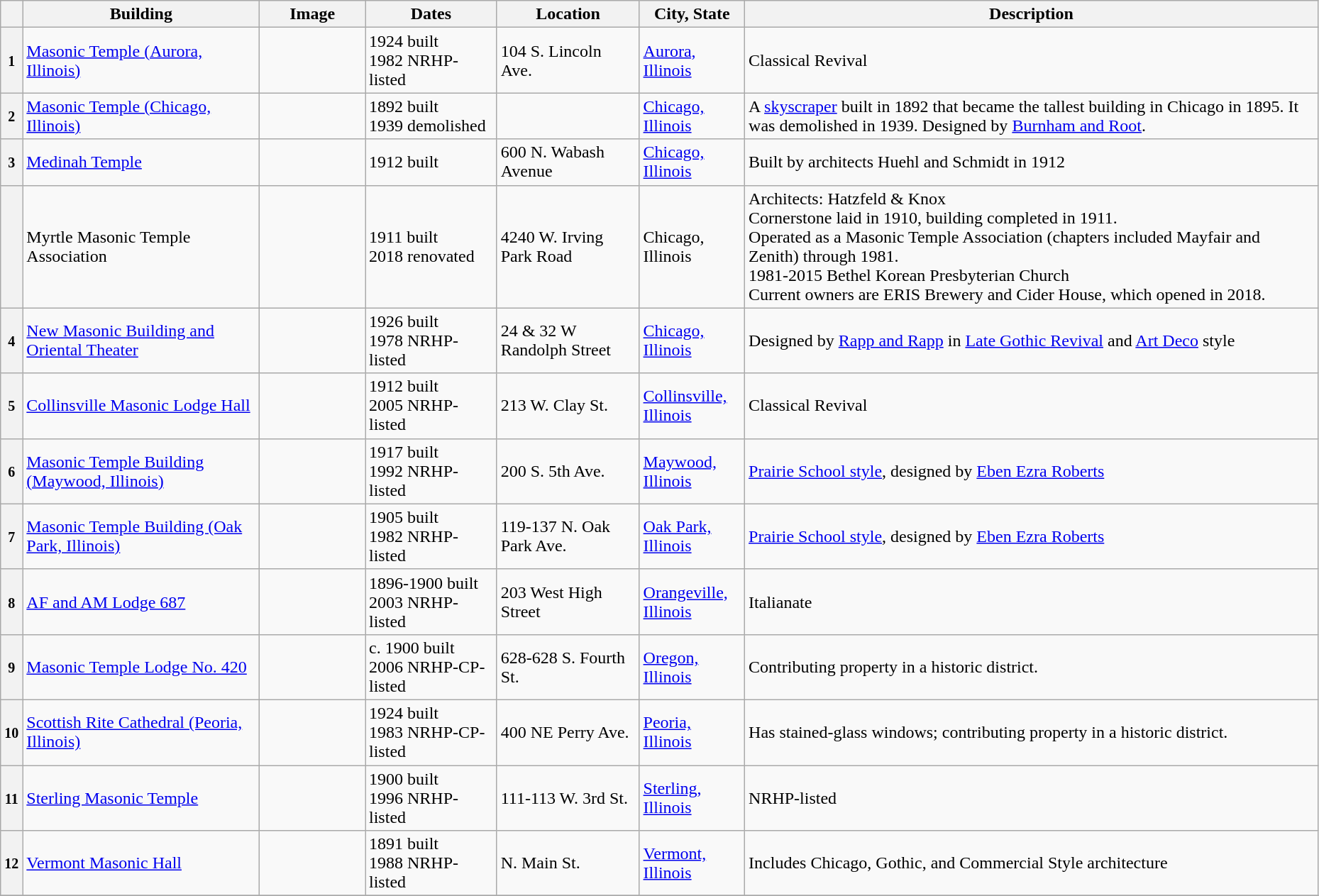<table class="wikitable sortable" style="width:98%">
<tr>
<th></th>
<th width = 18%><strong>Building</strong></th>
<th width = 8% class="unsortable"><strong>Image</strong></th>
<th width = 10%><strong>Dates</strong></th>
<th><strong>Location</strong></th>
<th width = 8%><strong>City, State</strong></th>
<th class="unsortable"><strong>Description</strong></th>
</tr>
<tr ->
<th><small>1</small></th>
<td><a href='#'>Masonic Temple (Aurora, Illinois)</a></td>
<td></td>
<td>1924 built<br>1982 NRHP-listed</td>
<td>104 S. Lincoln Ave.<br><small></small></td>
<td><a href='#'>Aurora, Illinois</a></td>
<td>Classical Revival</td>
</tr>
<tr ->
<th><small>2</small></th>
<td><a href='#'>Masonic Temple (Chicago, Illinois)</a></td>
<td></td>
<td>1892 built<br>1939 demolished</td>
<td></td>
<td><a href='#'>Chicago, Illinois</a></td>
<td>A <a href='#'>skyscraper</a> built in 1892 that became the tallest building in Chicago in 1895.  It was demolished in 1939.  Designed by <a href='#'>Burnham and Root</a>.</td>
</tr>
<tr ->
<th><small>3</small></th>
<td><a href='#'>Medinah Temple</a></td>
<td></td>
<td>1912 built</td>
<td>600 N. Wabash Avenue<br><small></small></td>
<td><a href='#'>Chicago, Illinois</a></td>
<td>Built by architects Huehl and Schmidt in 1912</td>
</tr>
<tr>
<th></th>
<td>Myrtle Masonic Temple Association</td>
<td></td>
<td>1911 built<br>2018 renovated</td>
<td>4240 W. Irving Park Road</td>
<td>Chicago, Illinois</td>
<td>Architects: Hatzfeld & Knox<br>Cornerstone laid in 1910, building completed in 1911.<br>Operated as a Masonic Temple Association (chapters included Mayfair and Zenith) through 1981.<br>1981-2015 Bethel Korean Presbyterian Church<br>Current owners are ERIS Brewery and Cider House, which opened in 2018.</td>
</tr>
<tr ->
<th><small>4</small></th>
<td><a href='#'>New Masonic Building and Oriental Theater</a></td>
<td></td>
<td>1926 built<br>1978 NRHP-listed</td>
<td>24 & 32 W Randolph Street<br><small></small></td>
<td><a href='#'>Chicago, Illinois</a></td>
<td>Designed by <a href='#'>Rapp and Rapp</a> in <a href='#'>Late Gothic Revival</a> and <a href='#'>Art Deco</a> style</td>
</tr>
<tr ->
<th><small>5</small></th>
<td><a href='#'>Collinsville Masonic Lodge Hall</a></td>
<td></td>
<td>1912 built<br>2005 NRHP-listed</td>
<td>213 W. Clay St.<br><small></small></td>
<td><a href='#'>Collinsville, Illinois</a></td>
<td>Classical Revival</td>
</tr>
<tr ->
<th><small>6</small></th>
<td><a href='#'>Masonic Temple Building (Maywood, Illinois)</a></td>
<td></td>
<td>1917 built<br>1992 NRHP-listed</td>
<td>200 S. 5th Ave.<br><small></small></td>
<td><a href='#'>Maywood, Illinois</a></td>
<td><a href='#'>Prairie School style</a>, designed by <a href='#'>Eben Ezra Roberts</a></td>
</tr>
<tr ->
<th><small>7</small></th>
<td><a href='#'>Masonic Temple Building (Oak Park, Illinois)</a></td>
<td></td>
<td>1905 built<br>1982 NRHP-listed</td>
<td>119-137 N. Oak Park Ave.<br><small></small></td>
<td><a href='#'>Oak Park, Illinois</a></td>
<td><a href='#'>Prairie School style</a>, designed by <a href='#'>Eben Ezra Roberts</a></td>
</tr>
<tr ->
<th><small>8</small></th>
<td><a href='#'>AF and AM Lodge 687</a></td>
<td></td>
<td>1896-1900 built<br>2003 NRHP-listed</td>
<td>203 West High Street<br><small></small></td>
<td><a href='#'>Orangeville, Illinois</a></td>
<td>Italianate</td>
</tr>
<tr ->
<th><small>9</small></th>
<td><a href='#'>Masonic Temple Lodge No. 420</a></td>
<td></td>
<td>c. 1900 built<br>2006 NRHP-CP-listed</td>
<td>628-628 S. Fourth St.<br><small></small></td>
<td><a href='#'>Oregon, Illinois</a></td>
<td>Contributing property in a historic district.</td>
</tr>
<tr ->
<th><small>10</small></th>
<td><a href='#'>Scottish Rite Cathedral (Peoria, Illinois)</a></td>
<td></td>
<td>1924 built<br>1983 NRHP-CP-listed</td>
<td>400 NE Perry Ave.<br><small></small></td>
<td><a href='#'>Peoria, Illinois</a></td>
<td>Has stained-glass windows; contributing property in a historic district.</td>
</tr>
<tr ->
<th><small>11</small></th>
<td><a href='#'>Sterling Masonic Temple</a></td>
<td></td>
<td>1900 built<br>1996 NRHP-listed</td>
<td>111-113 W. 3rd St.<br><small></small></td>
<td><a href='#'>Sterling, Illinois</a></td>
<td>NRHP-listed</td>
</tr>
<tr ->
<th><small>12</small></th>
<td><a href='#'>Vermont Masonic Hall</a></td>
<td></td>
<td>1891 built<br>1988 NRHP-listed</td>
<td>N. Main St.<br><small></small></td>
<td><a href='#'>Vermont, Illinois</a></td>
<td>Includes Chicago, Gothic, and Commercial Style architecture</td>
</tr>
<tr ->
</tr>
</table>
